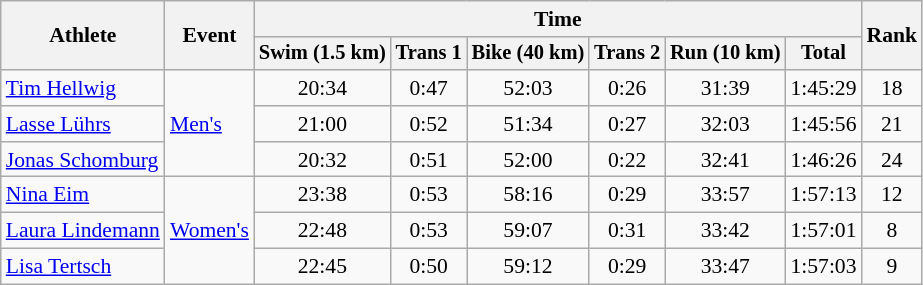<table class=wikitable style="font-size:90%;text-align:center">
<tr>
<th rowspan=2>Athlete</th>
<th rowspan=2>Event</th>
<th colspan=6>Time</th>
<th rowspan=2>Rank</th>
</tr>
<tr style="font-size:95%">
<th>Swim (1.5 km)</th>
<th>Trans 1</th>
<th>Bike (40 km)</th>
<th>Trans 2</th>
<th>Run (10 km)</th>
<th>Total</th>
</tr>
<tr>
<td align=left><a href='#'>Tim Hellwig</a></td>
<td align=left rowspan=3><a href='#'>Men's</a></td>
<td>20:34</td>
<td>0:47</td>
<td>52:03</td>
<td>0:26</td>
<td>31:39</td>
<td>1:45:29</td>
<td>18</td>
</tr>
<tr>
<td align=left><a href='#'>Lasse Lührs</a></td>
<td>21:00</td>
<td>0:52</td>
<td>51:34</td>
<td>0:27</td>
<td>32:03</td>
<td>1:45:56</td>
<td>21</td>
</tr>
<tr>
<td align=left><a href='#'>Jonas Schomburg</a></td>
<td>20:32</td>
<td>0:51</td>
<td>52:00</td>
<td>0:22</td>
<td>32:41</td>
<td>1:46:26</td>
<td>24</td>
</tr>
<tr>
<td align=left><a href='#'>Nina Eim</a></td>
<td align=left rowspan=3><a href='#'>Women's</a></td>
<td>23:38</td>
<td>0:53</td>
<td>58:16</td>
<td>0:29</td>
<td>33:57</td>
<td>1:57:13</td>
<td>12</td>
</tr>
<tr>
<td align=left><a href='#'>Laura Lindemann</a></td>
<td>22:48</td>
<td>0:53</td>
<td>59:07</td>
<td>0:31</td>
<td>33:42</td>
<td>1:57:01</td>
<td>8</td>
</tr>
<tr>
<td align=left><a href='#'>Lisa Tertsch</a></td>
<td>22:45</td>
<td>0:50</td>
<td>59:12</td>
<td>0:29</td>
<td>33:47</td>
<td>1:57:03</td>
<td>9</td>
</tr>
</table>
